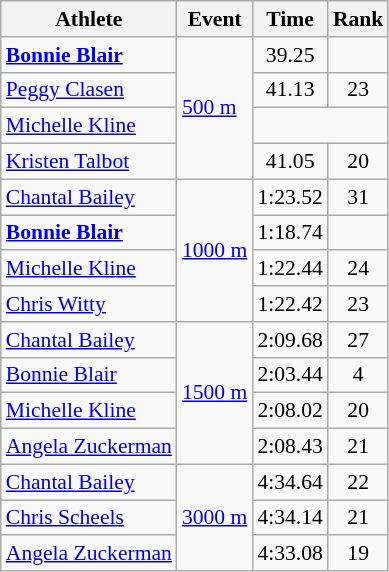<table class=wikitable style=font-size:90%;text-align:center>
<tr>
<th>Athlete</th>
<th>Event</th>
<th>Time</th>
<th>Rank</th>
</tr>
<tr>
<td align=left><strong><a href='#'>Bonnie Blair</a></strong></td>
<td align=left rowspan=4><a href='#'>500 m</a></td>
<td>39.25</td>
<td></td>
</tr>
<tr>
<td align=left><a href='#'>Peggy Clasen</a></td>
<td>41.13</td>
<td>23</td>
</tr>
<tr>
<td align=left><a href='#'>Michelle Kline</a></td>
<td colspan=2></td>
</tr>
<tr>
<td align=left><a href='#'>Kristen Talbot</a></td>
<td>41.05</td>
<td>20</td>
</tr>
<tr>
<td align=left><a href='#'>Chantal Bailey</a></td>
<td align=left rowspan=4><a href='#'>1000 m</a></td>
<td>1:23.52</td>
<td>31</td>
</tr>
<tr>
<td align=left><strong><a href='#'>Bonnie Blair</a></strong></td>
<td>1:18.74</td>
<td></td>
</tr>
<tr>
<td align=left><a href='#'>Michelle Kline</a></td>
<td>1:22.44</td>
<td>24</td>
</tr>
<tr>
<td align=left><a href='#'>Chris Witty</a></td>
<td>1:22.42</td>
<td>23</td>
</tr>
<tr>
<td align=left><a href='#'>Chantal Bailey</a></td>
<td align=left rowspan=4><a href='#'>1500 m</a></td>
<td>2:09.68</td>
<td>27</td>
</tr>
<tr>
<td align=left><a href='#'>Bonnie Blair</a></td>
<td>2:03.44</td>
<td>4</td>
</tr>
<tr>
<td align=left><a href='#'>Michelle Kline</a></td>
<td>2:08.02</td>
<td>20</td>
</tr>
<tr>
<td align=left><a href='#'>Angela Zuckerman</a></td>
<td>2:08.43</td>
<td>21</td>
</tr>
<tr>
<td align=left><a href='#'>Chantal Bailey</a></td>
<td align=left rowspan=3><a href='#'>3000 m</a></td>
<td>4:34.64</td>
<td>22</td>
</tr>
<tr>
<td align=left><a href='#'>Chris Scheels</a></td>
<td>4:34.14</td>
<td>21</td>
</tr>
<tr>
<td align=left><a href='#'>Angela Zuckerman</a></td>
<td>4:33.08</td>
<td>19</td>
</tr>
</table>
